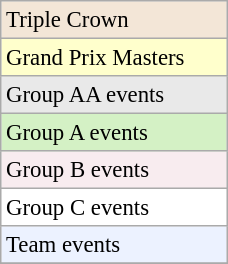<table class=wikitable  style=font-size:95%;width:12%>
<tr style="background:#F3E6D7;">
<td>Triple Crown</td>
</tr>
<tr style="background:#ffc;">
<td>Grand Prix Masters</td>
</tr>
<tr style="background:#E9E9E9;">
<td>Group AA events</td>
</tr>
<tr style="background:#D4F1C5;">
<td>Group A events</td>
</tr>
<tr style="background:#F8ECEF;">
<td>Group B events</td>
</tr>
<tr style="background:#FFFFFF;">
<td>Group C events</td>
</tr>
<tr style="background:#ECF2FF;">
<td>Team events</td>
</tr>
<tr>
</tr>
</table>
